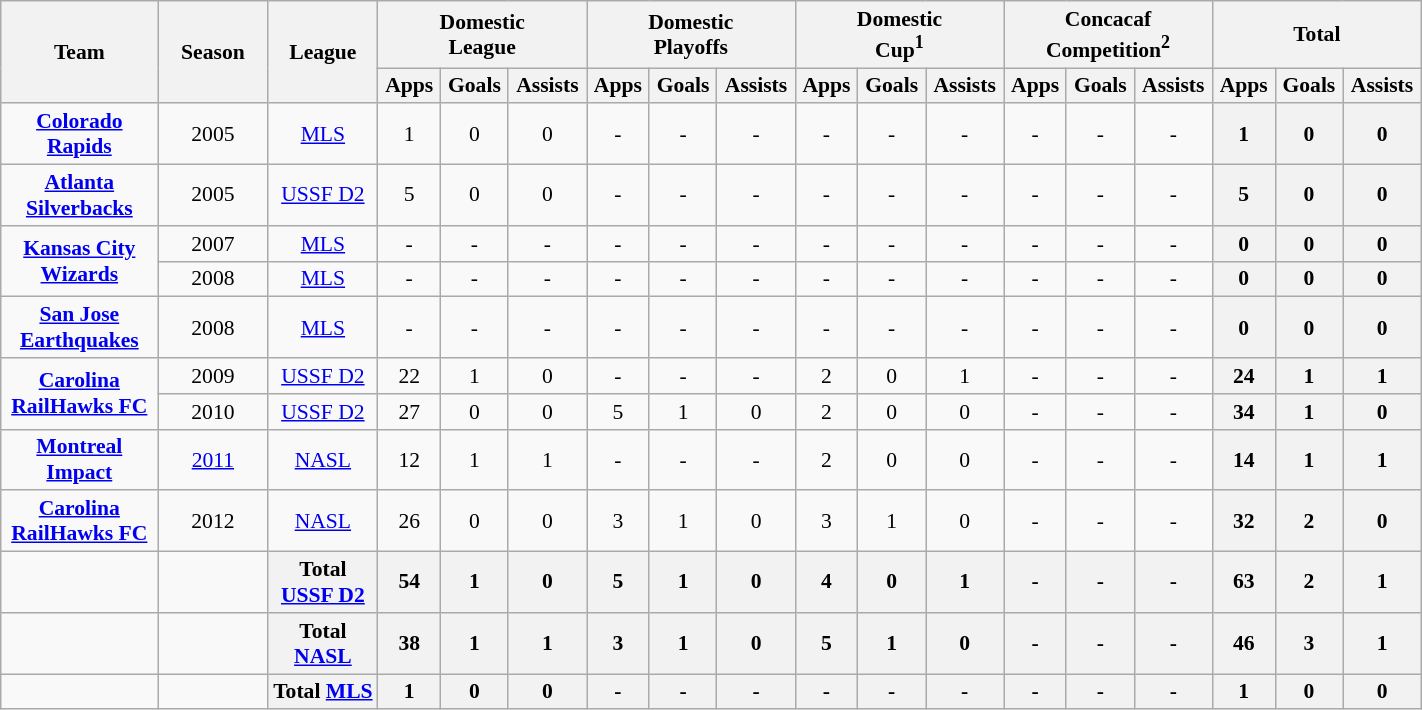<table class="wikitable" style="font-size:90%; width:75%;">
<tr>
<th rowspan="2" style="width:10%;"><strong>Team</strong></th>
<th rowspan="2" style="width:7%;"><strong>Season</strong></th>
<th rowspan="2" style="width:7%;"><strong>League</strong></th>
<th colspan="3" style="width:10%;">Domestic<br>League</th>
<th colspan="3" style="width:10%;">Domestic<br>Playoffs</th>
<th colspan="3" style="width:10%;">Domestic<br>Cup<sup>1</sup></th>
<th colspan="3" style="width:10%;">Concacaf<br>Competition<sup>2</sup></th>
<th colspan="3" style="width:10%;">Total</th>
</tr>
<tr>
<th align=center><strong>Apps</strong></th>
<th align=center><strong>Goals</strong></th>
<th align=center><strong>Assists</strong></th>
<th align=center><strong>Apps</strong></th>
<th align=center><strong>Goals</strong></th>
<th align=center><strong>Assists</strong></th>
<th align=center><strong>Apps</strong></th>
<th align=center><strong>Goals</strong></th>
<th align=center><strong>Assists</strong></th>
<th align=center><strong>Apps</strong></th>
<th align=center><strong>Goals</strong></th>
<th align=center><strong>Assists</strong></th>
<th align=center><strong>Apps</strong></th>
<th align=center><strong>Goals</strong></th>
<th align=center><strong>Assists</strong></th>
</tr>
<tr>
<td style="text-align:center;"><strong><a href='#'>Colorado Rapids</a></strong></td>
<td align=center>2005</td>
<td align=center><a href='#'>MLS</a></td>
<td align=center>1</td>
<td align=center>0</td>
<td align=center>0</td>
<td align=center>-</td>
<td align=center>-</td>
<td align=center>-</td>
<td align=center>-</td>
<td align=center>-</td>
<td align=center>-</td>
<td align=center>-</td>
<td align=center>-</td>
<td align=center>-</td>
<th align=center><strong>1</strong></th>
<th align=center><strong>0</strong></th>
<th align=center><strong>0</strong></th>
</tr>
<tr>
<td style="text-align:center;"><strong><a href='#'>Atlanta Silverbacks</a></strong></td>
<td align=center>2005</td>
<td align=center><a href='#'>USSF D2</a></td>
<td align=center>5</td>
<td align=center>0</td>
<td align=center>0</td>
<td align=center>-</td>
<td align=center>-</td>
<td align=center>-</td>
<td align=center>-</td>
<td align=center>-</td>
<td align=center>-</td>
<td align=center>-</td>
<td align=center>-</td>
<td align=center>-</td>
<th align=center><strong>5</strong></th>
<th align=center><strong>0</strong></th>
<th align=center><strong>0</strong></th>
</tr>
<tr>
<td rowspan="2" style="text-align:center;"><strong><a href='#'>Kansas City Wizards</a></strong></td>
<td align=center>2007</td>
<td align=center><a href='#'>MLS</a></td>
<td align=center>-</td>
<td align=center>-</td>
<td align=center>-</td>
<td align=center>-</td>
<td align=center>-</td>
<td align=center>-</td>
<td align=center>-</td>
<td align=center>-</td>
<td align=center>-</td>
<td align=center>-</td>
<td align=center>-</td>
<td align=center>-</td>
<th align=center><strong>0</strong></th>
<th align=center><strong>0</strong></th>
<th align=center><strong>0</strong></th>
</tr>
<tr>
<td align=center>2008</td>
<td align=center><a href='#'>MLS</a></td>
<td align=center>-</td>
<td align=center>-</td>
<td align=center>-</td>
<td align=center>-</td>
<td align=center>-</td>
<td align=center>-</td>
<td align=center>-</td>
<td align=center>-</td>
<td align=center>-</td>
<td align=center>-</td>
<td align=center>-</td>
<td align=center>-</td>
<th align=center><strong>0</strong></th>
<th align=center><strong>0</strong></th>
<th align=center><strong>0</strong></th>
</tr>
<tr>
<td style="text-align:center;"><strong><a href='#'>San Jose Earthquakes</a></strong></td>
<td align=center>2008</td>
<td align=center><a href='#'>MLS</a></td>
<td align=center>-</td>
<td align=center>-</td>
<td align=center>-</td>
<td align=center>-</td>
<td align=center>-</td>
<td align=center>-</td>
<td align=center>-</td>
<td align=center>-</td>
<td align=center>-</td>
<td align=center>-</td>
<td align=center>-</td>
<td align=center>-</td>
<th align=center><strong>0</strong></th>
<th align=center><strong>0</strong></th>
<th align=center><strong>0</strong></th>
</tr>
<tr>
<td rowspan="2" style="text-align:center;"><strong><a href='#'>Carolina RailHawks FC</a></strong></td>
<td align=center>2009</td>
<td align=center><a href='#'>USSF D2</a></td>
<td align=center>22</td>
<td align=center>1</td>
<td align=center>0</td>
<td align=center>-</td>
<td align=center>-</td>
<td align=center>-</td>
<td align=center>2</td>
<td align=center>0</td>
<td align=center>1</td>
<td align=center>-</td>
<td align=center>-</td>
<td align=center>-</td>
<th align=center><strong>24</strong></th>
<th align=center><strong>1</strong></th>
<th align=center><strong>1</strong></th>
</tr>
<tr>
<td align=center>2010</td>
<td align=center><a href='#'>USSF D2</a></td>
<td align=center>27</td>
<td align=center>0</td>
<td align=center>0</td>
<td align=center>5</td>
<td align=center>1</td>
<td align=center>0</td>
<td align=center>2</td>
<td align=center>0</td>
<td align=center>0</td>
<td align=center>-</td>
<td align=center>-</td>
<td align=center>-</td>
<th align=center><strong>34</strong></th>
<th align=center><strong>1</strong></th>
<th align=center><strong>0</strong></th>
</tr>
<tr>
<td style="text-align:center;"><strong><a href='#'>Montreal Impact</a></strong></td>
<td align=center><a href='#'>2011</a></td>
<td align=center><a href='#'>NASL</a></td>
<td align=center>12</td>
<td align=center>1</td>
<td align=center>1</td>
<td align=center>-</td>
<td align=center>-</td>
<td align=center>-</td>
<td align=center>2</td>
<td align=center>0</td>
<td align=center>0</td>
<td align=center>-</td>
<td align=center>-</td>
<td align=center>-</td>
<th align=center><strong>14</strong></th>
<th align=center><strong>1</strong></th>
<th align=center><strong>1</strong></th>
</tr>
<tr>
<td style="text-align:center;"><strong><a href='#'>Carolina RailHawks FC</a></strong></td>
<td align=center>2012</td>
<td align=center><a href='#'>NASL</a></td>
<td align=center>26</td>
<td align=center>0</td>
<td align=center>0</td>
<td align=center>3</td>
<td align=center>1</td>
<td align=center>0</td>
<td align=center>3</td>
<td align=center>1</td>
<td align=center>0</td>
<td align=center>-</td>
<td align=center>-</td>
<td align=center>-</td>
<th align=center><strong>32</strong></th>
<th align=center><strong>2</strong></th>
<th align=center><strong>0</strong></th>
</tr>
<tr>
<td></td>
<td></td>
<th>Total <a href='#'>USSF D2</a></th>
<th>54</th>
<th>1</th>
<th>0</th>
<th>5</th>
<th>1</th>
<th>0</th>
<th>4</th>
<th>0</th>
<th>1</th>
<th>-</th>
<th>-</th>
<th>-</th>
<th>63</th>
<th>2</th>
<th>1</th>
</tr>
<tr>
<td></td>
<td></td>
<th>Total <a href='#'>NASL</a></th>
<th>38</th>
<th>1</th>
<th>1</th>
<th>3</th>
<th>1</th>
<th>0</th>
<th>5</th>
<th>1</th>
<th>0</th>
<th>-</th>
<th>-</th>
<th>-</th>
<th>46</th>
<th>3</th>
<th>1</th>
</tr>
<tr>
<td></td>
<td></td>
<th>Total <a href='#'>MLS</a></th>
<th>1</th>
<th>0</th>
<th>0</th>
<th>-</th>
<th>-</th>
<th>-</th>
<th>-</th>
<th>-</th>
<th>-</th>
<th>-</th>
<th>-</th>
<th>-</th>
<th>1</th>
<th>0</th>
<th>0</th>
</tr>
</table>
